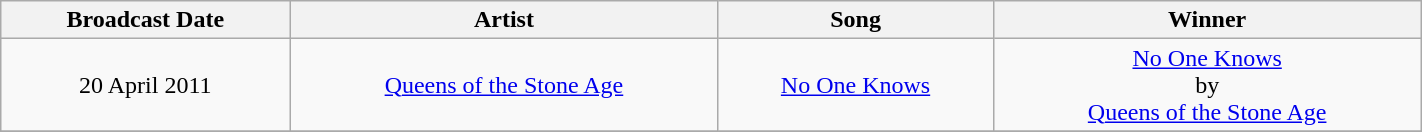<table class="wikitable" style="text-align:center" width=75%>
<tr>
<th>Broadcast Date</th>
<th>Artist</th>
<th>Song</th>
<th>Winner</th>
</tr>
<tr>
<td>20 April 2011</td>
<td><a href='#'>Queens of the Stone Age</a></td>
<td><a href='#'>No One Knows</a></td>
<td><a href='#'>No One Knows</a><br>by<br><a href='#'>Queens of the Stone Age</a></td>
</tr>
<tr>
</tr>
</table>
